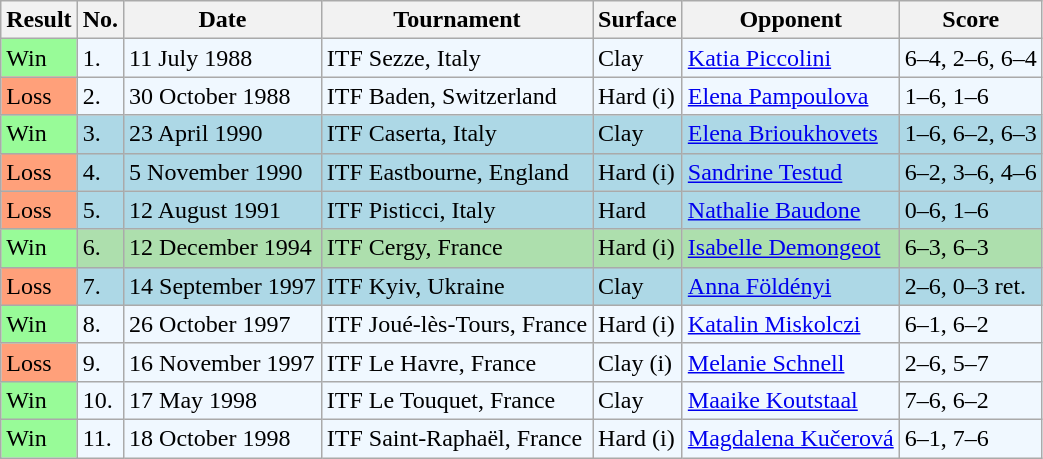<table class="sortable wikitable">
<tr>
<th>Result</th>
<th>No.</th>
<th>Date</th>
<th>Tournament</th>
<th>Surface</th>
<th>Opponent</th>
<th class="unsortable">Score</th>
</tr>
<tr bgcolor="#f0f8ff">
<td style="background:#98fb98;">Win</td>
<td>1.</td>
<td>11 July 1988</td>
<td>ITF Sezze, Italy</td>
<td>Clay</td>
<td> <a href='#'>Katia Piccolini</a></td>
<td>6–4, 2–6, 6–4</td>
</tr>
<tr bgcolor="#f0f8ff">
<td style="background:#ffa07a;">Loss</td>
<td>2.</td>
<td>30 October 1988</td>
<td>ITF Baden, Switzerland</td>
<td>Hard (i)</td>
<td> <a href='#'>Elena Pampoulova</a></td>
<td>1–6, 1–6</td>
</tr>
<tr style="background:lightblue;">
<td style="background:#98fb98;">Win</td>
<td>3.</td>
<td>23 April 1990</td>
<td>ITF Caserta, Italy</td>
<td>Clay</td>
<td> <a href='#'>Elena Brioukhovets</a></td>
<td>1–6, 6–2, 6–3</td>
</tr>
<tr style="background:lightblue;">
<td style="background:#ffa07a;">Loss</td>
<td>4.</td>
<td>5 November 1990</td>
<td>ITF Eastbourne, England</td>
<td>Hard (i)</td>
<td> <a href='#'>Sandrine Testud</a></td>
<td>6–2, 3–6, 4–6</td>
</tr>
<tr style="background:lightblue;">
<td style="background:#ffa07a;">Loss</td>
<td>5.</td>
<td>12 August 1991</td>
<td>ITF Pisticci, Italy</td>
<td>Hard</td>
<td> <a href='#'>Nathalie Baudone</a></td>
<td>0–6, 1–6</td>
</tr>
<tr style="background:#addfad;">
<td style="background:#98fb98;">Win</td>
<td>6.</td>
<td>12 December 1994</td>
<td>ITF Cergy, France</td>
<td>Hard (i)</td>
<td> <a href='#'>Isabelle Demongeot</a></td>
<td>6–3, 6–3</td>
</tr>
<tr style="background:lightblue;">
<td style="background:#ffa07a;">Loss</td>
<td>7.</td>
<td>14 September 1997</td>
<td>ITF Kyiv, Ukraine</td>
<td>Clay</td>
<td> <a href='#'>Anna Földényi</a></td>
<td>2–6, 0–3 ret.</td>
</tr>
<tr bgcolor="#f0f8ff">
<td style="background:#98fb98;">Win</td>
<td>8.</td>
<td>26 October 1997</td>
<td>ITF Joué-lès-Tours, France</td>
<td>Hard (i)</td>
<td> <a href='#'>Katalin Miskolczi</a></td>
<td>6–1, 6–2</td>
</tr>
<tr bgcolor="#f0f8ff">
<td style="background:#ffa07a;">Loss</td>
<td>9.</td>
<td>16 November 1997</td>
<td>ITF Le Havre, France</td>
<td>Clay (i)</td>
<td> <a href='#'>Melanie Schnell</a></td>
<td>2–6, 5–7</td>
</tr>
<tr bgcolor="#f0f8ff">
<td style="background:#98fb98;">Win</td>
<td>10.</td>
<td>17 May 1998</td>
<td>ITF Le Touquet, France</td>
<td>Clay</td>
<td> <a href='#'>Maaike Koutstaal</a></td>
<td>7–6, 6–2</td>
</tr>
<tr bgcolor="#f0f8ff">
<td style="background:#98fb98;">Win</td>
<td>11.</td>
<td>18 October 1998</td>
<td>ITF Saint-Raphaël, France</td>
<td>Hard (i)</td>
<td> <a href='#'>Magdalena Kučerová</a></td>
<td>6–1, 7–6</td>
</tr>
</table>
